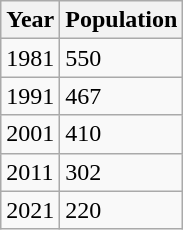<table class=wikitable>
<tr>
<th>Year</th>
<th>Population</th>
</tr>
<tr>
<td>1981</td>
<td>550</td>
</tr>
<tr>
<td>1991</td>
<td>467</td>
</tr>
<tr>
<td>2001</td>
<td>410</td>
</tr>
<tr>
<td>2011</td>
<td>302</td>
</tr>
<tr>
<td>2021</td>
<td>220</td>
</tr>
</table>
